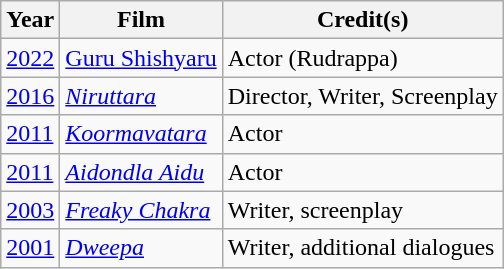<table class="wikitable">
<tr>
<th>Year</th>
<th>Film</th>
<th>Credit(s)</th>
</tr>
<tr>
<td><a href='#'>2022</a></td>
<td><a href='#'>Guru Shishyaru</a></td>
<td>Actor (Rudrappa)</td>
</tr>
<tr>
<td><a href='#'>2016</a></td>
<td><em><a href='#'>Niruttara</a></em></td>
<td>Director, Writer, Screenplay</td>
</tr>
<tr>
<td><a href='#'>2011</a></td>
<td><em><a href='#'>Koormavatara</a></em></td>
<td>Actor</td>
</tr>
<tr>
<td><a href='#'>2011</a></td>
<td><em><a href='#'>Aidondla Aidu</a></em></td>
<td>Actor</td>
</tr>
<tr>
<td><a href='#'>2003</a></td>
<td><em><a href='#'>Freaky Chakra</a></em></td>
<td>Writer, screenplay</td>
</tr>
<tr>
<td><a href='#'>2001</a></td>
<td><em><a href='#'>Dweepa</a></em></td>
<td>Writer, additional dialogues</td>
</tr>
</table>
